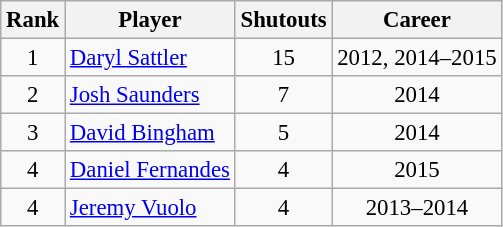<table class="wikitable" style="font-size:95%;">
<tr>
<th>Rank</th>
<th>Player</th>
<th>Shutouts</th>
<th>Career</th>
</tr>
<tr>
<td align=center>1</td>
<td><a href='#'>Daryl Sattler</a></td>
<td align=center>15</td>
<td align=center>2012, 2014–2015</td>
</tr>
<tr>
<td align=center>2</td>
<td><a href='#'>Josh Saunders</a></td>
<td align=center>7</td>
<td align=center>2014</td>
</tr>
<tr>
<td align=center>3</td>
<td><a href='#'>David Bingham</a></td>
<td align=center>5</td>
<td align=center>2014</td>
</tr>
<tr>
<td align=center>4</td>
<td><a href='#'>Daniel Fernandes</a></td>
<td align=center>4</td>
<td align=center>2015</td>
</tr>
<tr>
<td align=center>4</td>
<td><a href='#'>Jeremy Vuolo</a></td>
<td align=center>4</td>
<td align=center>2013–2014</td>
</tr>
</table>
